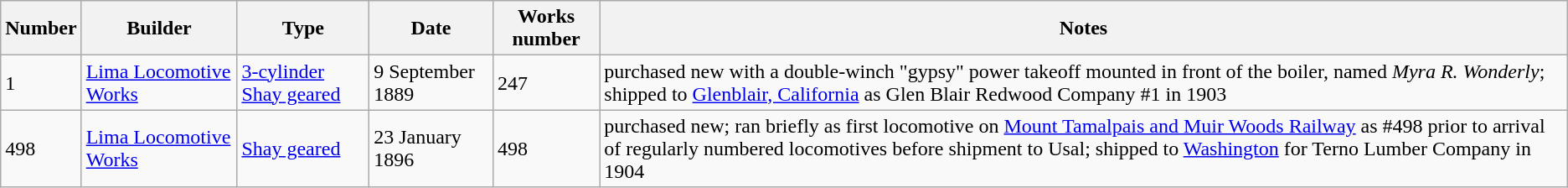<table class="wikitable">
<tr>
<th>Number</th>
<th>Builder</th>
<th>Type</th>
<th>Date</th>
<th>Works number</th>
<th>Notes</th>
</tr>
<tr>
<td>1</td>
<td><a href='#'>Lima Locomotive Works</a></td>
<td><a href='#'>3-cylinder Shay geared</a></td>
<td>9 September 1889</td>
<td>247</td>
<td>purchased new with a double-winch "gypsy" power takeoff mounted in front of the boiler, named <em>Myra R. Wonderly</em>; shipped to <a href='#'>Glenblair, California</a> as Glen Blair Redwood Company #1 in 1903</td>
</tr>
<tr>
<td>498</td>
<td><a href='#'>Lima Locomotive Works</a></td>
<td><a href='#'>Shay geared</a></td>
<td>23 January 1896</td>
<td>498</td>
<td>purchased new; ran briefly as first locomotive on <a href='#'>Mount Tamalpais and Muir Woods Railway</a> as #498 prior to arrival of regularly numbered locomotives before shipment to Usal; shipped to <a href='#'>Washington</a> for Terno Lumber Company in 1904</td>
</tr>
</table>
